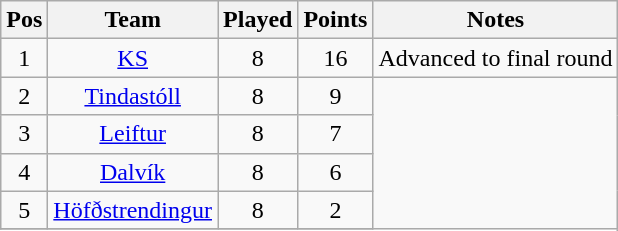<table class="wikitable" style="text-align: center;">
<tr>
<th>Pos</th>
<th>Team</th>
<th>Played</th>
<th>Points</th>
<th>Notes</th>
</tr>
<tr>
<td>1</td>
<td><a href='#'>KS</a></td>
<td>8</td>
<td>16</td>
<td align="center" rowspan="1">Advanced to final round</td>
</tr>
<tr>
<td>2</td>
<td><a href='#'>Tindastóll</a></td>
<td>8</td>
<td>9</td>
</tr>
<tr>
<td>3</td>
<td><a href='#'>Leiftur</a></td>
<td>8</td>
<td>7</td>
</tr>
<tr>
<td>4</td>
<td><a href='#'>Dalvík</a></td>
<td>8</td>
<td>6</td>
</tr>
<tr>
<td>5</td>
<td><a href='#'>Höfðstrendingur</a></td>
<td>8</td>
<td>2</td>
</tr>
<tr>
</tr>
</table>
